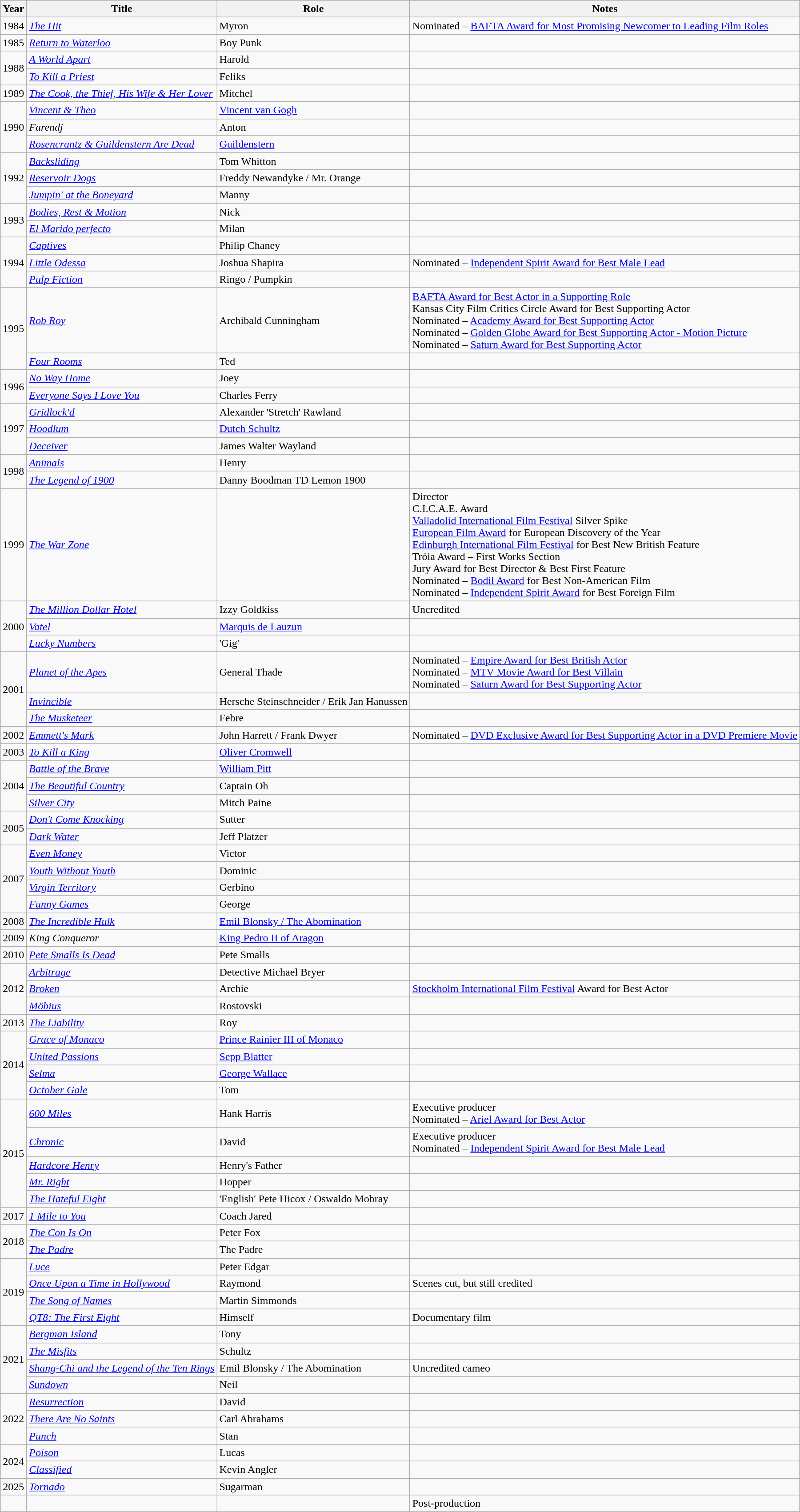<table class="wikitable sortable">
<tr>
<th>Year</th>
<th>Title</th>
<th>Role</th>
<th>Notes</th>
</tr>
<tr>
<td>1984</td>
<td><em><a href='#'>The Hit</a></em></td>
<td>Myron</td>
<td>Nominated – <a href='#'>BAFTA Award for Most Promising Newcomer to Leading Film Roles</a></td>
</tr>
<tr>
<td>1985</td>
<td><em><a href='#'>Return to Waterloo</a></em></td>
<td>Boy Punk</td>
<td></td>
</tr>
<tr>
<td rowspan=2>1988</td>
<td><em><a href='#'>A World Apart</a></em></td>
<td>Harold</td>
<td></td>
</tr>
<tr>
<td><em><a href='#'>To Kill a Priest</a></em></td>
<td>Feliks</td>
<td></td>
</tr>
<tr>
<td>1989</td>
<td><em><a href='#'>The Cook, the Thief, His Wife & Her Lover</a></em></td>
<td>Mitchel</td>
<td></td>
</tr>
<tr>
<td rowspan=3>1990</td>
<td><em><a href='#'>Vincent & Theo</a></em></td>
<td><a href='#'>Vincent van Gogh</a></td>
<td></td>
</tr>
<tr>
<td><em>Farendj</em></td>
<td>Anton</td>
<td></td>
</tr>
<tr>
<td><em><a href='#'>Rosencrantz & Guildenstern Are Dead</a></em></td>
<td><a href='#'>Guildenstern</a></td>
<td></td>
</tr>
<tr>
<td rowspan=3>1992</td>
<td><em><a href='#'>Backsliding</a></em></td>
<td>Tom Whitton</td>
<td></td>
</tr>
<tr>
<td><em><a href='#'>Reservoir Dogs</a></em></td>
<td>Freddy Newandyke / Mr. Orange</td>
<td></td>
</tr>
<tr>
<td><em><a href='#'>Jumpin' at the Boneyard</a></em></td>
<td>Manny</td>
<td></td>
</tr>
<tr>
<td rowspan=2>1993</td>
<td><em><a href='#'>Bodies, Rest & Motion</a></em></td>
<td>Nick</td>
<td></td>
</tr>
<tr>
<td><em><a href='#'>El Marido perfecto</a></em></td>
<td>Milan</td>
<td></td>
</tr>
<tr>
<td rowspan=3>1994</td>
<td><em><a href='#'>Captives</a></em></td>
<td>Philip Chaney</td>
<td></td>
</tr>
<tr>
<td><em><a href='#'>Little Odessa</a></em></td>
<td>Joshua Shapira</td>
<td>Nominated – <a href='#'>Independent Spirit Award for Best Male Lead</a></td>
</tr>
<tr>
<td><em><a href='#'>Pulp Fiction</a></em></td>
<td>Ringo / Pumpkin</td>
<td></td>
</tr>
<tr>
<td rowspan=2>1995</td>
<td><em><a href='#'>Rob Roy</a></em></td>
<td>Archibald Cunningham</td>
<td><a href='#'>BAFTA Award for Best Actor in a Supporting Role</a><br>Kansas City Film Critics Circle Award for Best Supporting Actor<br>Nominated – <a href='#'>Academy Award for Best Supporting Actor</a><br>Nominated – <a href='#'>Golden Globe Award for Best Supporting Actor - Motion Picture</a><br>Nominated – <a href='#'>Saturn Award for Best Supporting Actor</a></td>
</tr>
<tr>
<td><em><a href='#'>Four Rooms</a></em></td>
<td>Ted</td>
<td></td>
</tr>
<tr>
<td rowspan=2>1996</td>
<td><em><a href='#'>No Way Home</a></em></td>
<td>Joey</td>
<td></td>
</tr>
<tr>
<td><em><a href='#'>Everyone Says I Love You</a></em></td>
<td>Charles Ferry</td>
<td></td>
</tr>
<tr>
<td rowspan=3>1997</td>
<td><em><a href='#'>Gridlock'd</a></em></td>
<td>Alexander 'Stretch' Rawland</td>
<td></td>
</tr>
<tr>
<td><em><a href='#'>Hoodlum</a></em></td>
<td><a href='#'>Dutch Schultz</a></td>
<td></td>
</tr>
<tr>
<td><em><a href='#'>Deceiver</a></em></td>
<td>James Walter Wayland</td>
<td></td>
</tr>
<tr>
<td rowspan=2>1998</td>
<td><em><a href='#'>Animals</a></em></td>
<td>Henry</td>
<td></td>
</tr>
<tr>
<td><em><a href='#'>The Legend of 1900</a></em></td>
<td>Danny Boodman TD Lemon 1900</td>
<td></td>
</tr>
<tr>
<td>1999</td>
<td><em><a href='#'>The War Zone</a></em></td>
<td></td>
<td>Director<br>C.I.C.A.E. Award<br><a href='#'>Valladolid International Film Festival</a> Silver Spike<br><a href='#'>European Film Award</a> for European Discovery of the Year<br><a href='#'>Edinburgh International Film Festival</a> for Best New British Feature<br>Tróia Award – First Works Section<br>Jury Award for Best Director & Best First Feature<br>Nominated – <a href='#'>Bodil Award</a> for Best Non-American Film<br>Nominated – <a href='#'>Independent Spirit Award</a> for Best Foreign Film</td>
</tr>
<tr>
<td rowspan=3>2000</td>
<td><em><a href='#'>The Million Dollar Hotel</a></em></td>
<td>Izzy Goldkiss</td>
<td>Uncredited</td>
</tr>
<tr>
<td><em><a href='#'>Vatel</a></em></td>
<td><a href='#'>Marquis de Lauzun</a></td>
<td></td>
</tr>
<tr>
<td><em><a href='#'>Lucky Numbers</a></em></td>
<td>'Gig'</td>
<td></td>
</tr>
<tr>
<td rowspan=3>2001</td>
<td><em><a href='#'>Planet of the Apes</a></em></td>
<td>General Thade</td>
<td>Nominated – <a href='#'>Empire Award for Best British Actor</a><br>Nominated – <a href='#'>MTV Movie Award for Best Villain</a><br>Nominated – <a href='#'>Saturn Award for Best Supporting Actor</a></td>
</tr>
<tr>
<td><em><a href='#'>Invincible</a></em></td>
<td>Hersche Steinschneider / Erik Jan Hanussen</td>
<td></td>
</tr>
<tr>
<td><em><a href='#'>The Musketeer</a></em></td>
<td>Febre</td>
<td></td>
</tr>
<tr>
<td>2002</td>
<td><em><a href='#'>Emmett's Mark</a></em></td>
<td>John Harrett / Frank Dwyer</td>
<td>Nominated – <a href='#'>DVD Exclusive Award for Best Supporting Actor in a DVD Premiere Movie</a></td>
</tr>
<tr>
<td>2003</td>
<td><em><a href='#'>To Kill a King</a></em></td>
<td><a href='#'>Oliver Cromwell</a></td>
<td></td>
</tr>
<tr>
<td rowspan=3>2004</td>
<td><em><a href='#'>Battle of the Brave</a></em></td>
<td><a href='#'>William Pitt</a></td>
<td></td>
</tr>
<tr>
<td><em><a href='#'>The Beautiful Country</a></em></td>
<td>Captain Oh</td>
<td></td>
</tr>
<tr>
<td><em><a href='#'>Silver City</a></em></td>
<td>Mitch Paine</td>
<td></td>
</tr>
<tr>
<td rowspan=2>2005</td>
<td><em><a href='#'>Don't Come Knocking</a></em></td>
<td>Sutter</td>
<td></td>
</tr>
<tr>
<td><em><a href='#'>Dark Water</a></em></td>
<td>Jeff Platzer</td>
<td></td>
</tr>
<tr>
<td rowspan=4>2007</td>
<td><em><a href='#'>Even Money</a></em></td>
<td>Victor</td>
<td></td>
</tr>
<tr>
<td><em><a href='#'>Youth Without Youth</a></em></td>
<td>Dominic</td>
<td></td>
</tr>
<tr>
<td><em><a href='#'>Virgin Territory</a></em></td>
<td>Gerbino</td>
<td></td>
</tr>
<tr>
<td><em><a href='#'>Funny Games</a></em></td>
<td>George</td>
<td></td>
</tr>
<tr>
<td rowspan=1>2008</td>
<td><em><a href='#'>The Incredible Hulk</a></em></td>
<td><a href='#'>Emil Blonsky / The Abomination</a></td>
<td></td>
</tr>
<tr>
<td>2009</td>
<td><em>King Conqueror</em></td>
<td><a href='#'>King Pedro II of Aragon</a></td>
<td></td>
</tr>
<tr>
<td>2010</td>
<td><em><a href='#'>Pete Smalls Is Dead</a></em></td>
<td>Pete Smalls</td>
<td></td>
</tr>
<tr>
<td rowspan=3>2012</td>
<td><em><a href='#'>Arbitrage</a></em></td>
<td>Detective Michael Bryer</td>
<td></td>
</tr>
<tr>
<td><em><a href='#'>Broken</a></em></td>
<td>Archie</td>
<td><a href='#'>Stockholm International Film Festival</a> Award for Best Actor</td>
</tr>
<tr>
<td><em><a href='#'>Möbius</a></em></td>
<td>Rostovski</td>
<td></td>
</tr>
<tr>
<td>2013</td>
<td><em><a href='#'>The Liability</a></em></td>
<td>Roy</td>
<td></td>
</tr>
<tr>
<td rowspan=4>2014</td>
<td><em><a href='#'>Grace of Monaco</a></em></td>
<td><a href='#'>Prince Rainier III of Monaco</a></td>
<td></td>
</tr>
<tr>
<td><em><a href='#'>United Passions</a></em></td>
<td><a href='#'>Sepp Blatter</a></td>
<td></td>
</tr>
<tr>
<td><em><a href='#'>Selma</a></em></td>
<td><a href='#'>George Wallace</a></td>
<td></td>
</tr>
<tr>
<td><em><a href='#'>October Gale</a></em></td>
<td>Tom</td>
<td></td>
</tr>
<tr>
<td rowspan=5>2015</td>
<td><em><a href='#'>600 Miles</a></em></td>
<td>Hank Harris</td>
<td>Executive producer<br>Nominated – <a href='#'>Ariel Award for Best Actor</a></td>
</tr>
<tr>
<td><em><a href='#'>Chronic</a></em></td>
<td>David</td>
<td>Executive producer<br>Nominated – <a href='#'>Independent Spirit Award for Best Male Lead</a></td>
</tr>
<tr>
<td><em><a href='#'>Hardcore Henry</a></em></td>
<td>Henry's Father</td>
<td></td>
</tr>
<tr>
<td><em><a href='#'>Mr. Right</a></em></td>
<td>Hopper</td>
<td></td>
</tr>
<tr>
<td><em><a href='#'>The Hateful Eight</a></em></td>
<td>'English' Pete Hicox / Oswaldo Mobray</td>
<td></td>
</tr>
<tr>
<td>2017</td>
<td><em><a href='#'>1 Mile to You</a></em></td>
<td>Coach Jared</td>
<td></td>
</tr>
<tr>
<td rowspan=2>2018</td>
<td><em><a href='#'>The Con Is On</a></em></td>
<td>Peter Fox</td>
<td></td>
</tr>
<tr>
<td><em><a href='#'>The Padre</a></em></td>
<td>The Padre</td>
<td></td>
</tr>
<tr>
<td rowspan=4>2019</td>
<td><em><a href='#'>Luce</a></em></td>
<td>Peter Edgar</td>
<td></td>
</tr>
<tr>
<td><em><a href='#'>Once Upon a Time in Hollywood</a></em></td>
<td>Raymond</td>
<td>Scenes cut, but still credited</td>
</tr>
<tr>
<td><em><a href='#'>The Song of Names</a></em></td>
<td>Martin Simmonds</td>
<td></td>
</tr>
<tr>
<td><em><a href='#'>QT8: The First Eight</a></em></td>
<td>Himself</td>
<td>Documentary film</td>
</tr>
<tr>
<td rowspan=4>2021</td>
<td><em><a href='#'>Bergman Island</a></em></td>
<td>Tony</td>
<td></td>
</tr>
<tr>
<td><em><a href='#'>The Misfits</a></em></td>
<td>Schultz</td>
<td></td>
</tr>
<tr>
<td><em><a href='#'>Shang-Chi and the Legend of the Ten Rings</a></em></td>
<td>Emil Blonsky / The Abomination</td>
<td>Uncredited cameo</td>
</tr>
<tr>
<td><em><a href='#'>Sundown</a></em></td>
<td>Neil</td>
<td></td>
</tr>
<tr>
<td rowspan=3>2022</td>
<td><em><a href='#'>Resurrection</a></em></td>
<td>David</td>
<td></td>
</tr>
<tr>
<td background:"FFFFF;CCCC"><em><a href='#'>There Are No Saints</a></em></td>
<td>Carl Abrahams</td>
<td></td>
</tr>
<tr>
<td background:"FFFFF;CCCC"><em><a href='#'>Punch</a></em></td>
<td>Stan</td>
<td></td>
</tr>
<tr>
<td rowspan="2">2024</td>
<td><em><a href='#'>Poison</a></em></td>
<td>Lucas</td>
<td></td>
</tr>
<tr>
<td><em><a href='#'>Classified</a></em></td>
<td>Kevin Angler</td>
<td></td>
</tr>
<tr>
<td>2025</td>
<td><em><a href='#'>Tornado</a></em></td>
<td>Sugarman</td>
<td></td>
</tr>
<tr>
<td></td>
<td></td>
<td></td>
<td>Post-production</td>
</tr>
</table>
